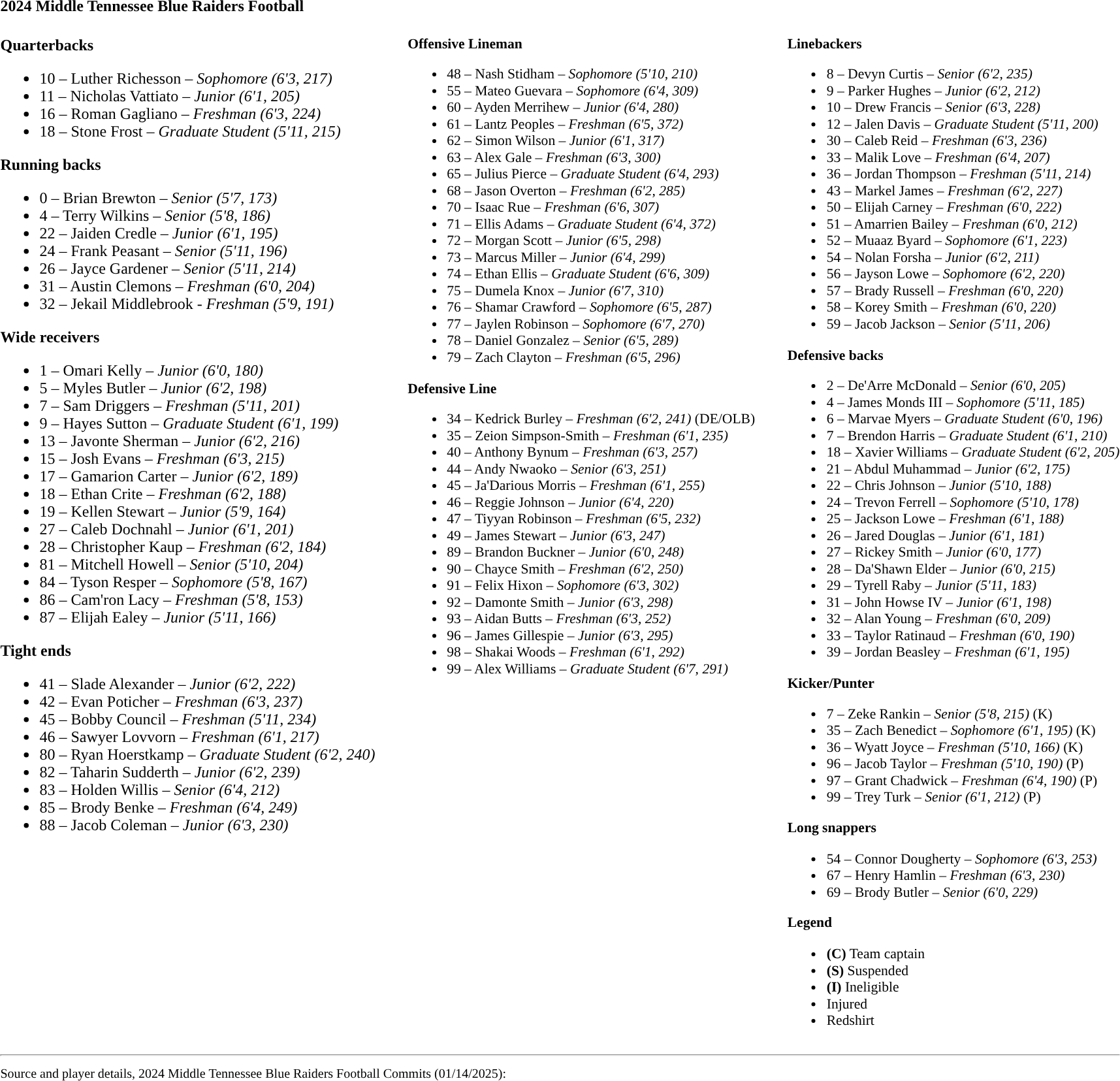<table class="toccolours" style="text-align: left;">
<tr>
<td colspan=11><strong>2024 Middle Tennessee Blue Raiders Football</strong></td>
</tr>
<tr>
<td valign="top"><br><strong>Quarterbacks</strong><ul><li>10 – Luther Richesson – <em> Sophomore (6'3, 217)</em></li><li>11 – Nicholas Vattiato – <em> Junior (6'1, 205)</em></li><li>16 – Roman Gagliano – <em>Freshman (6'3, 224)</em></li><li>18 – Stone Frost – <em>Graduate Student (5'11, 215)</em></li></ul><strong>Running backs</strong><ul><li>0 – Brian Brewton – <em> Senior (5'7, 173)</em></li><li>4 – Terry Wilkins – <em> Senior (5'8, 186)</em></li><li>22 – Jaiden Credle – <em>Junior (6'1, 195)</em></li><li>24 – Frank Peasant – <em> Senior (5'11, 196)</em></li><li>26 – Jayce Gardener – <em> Senior (5'11, 214)</em></li><li>31 – Austin Clemons – <em>Freshman (6'0, 204)</em></li><li>32 – Jekail Middlebrook - <em> Freshman (5'9, 191)</em></li></ul><strong>Wide receivers</strong><ul><li>1 – Omari Kelly – <em>Junior (6'0, 180)</em></li><li>5 – Myles Butler – <em> Junior (6'2, 198)</em></li><li>7 – Sam Driggers – <em> Freshman (5'11, 201)</em></li><li>9 – Hayes Sutton – <em>Graduate Student (6'1, 199)</em></li><li>13 – Javonte Sherman – <em> Junior (6'2, 216)</em></li><li>15 – Josh Evans – <em>Freshman (6'3, 215)</em></li><li>17 – Gamarion Carter – <em> Junior (6'2, 189)</em></li><li>18 – Ethan Crite – <em> Freshman (6'2, 188)</em></li><li>19 – Kellen Stewart – <em> Junior (5'9, 164)</em></li><li>27 – Caleb Dochnahl – <em>Junior (6'1, 201)</em></li><li>28 – Christopher Kaup – <em>Freshman (6'2, 184)</em></li><li>81 – Mitchell Howell – <em> Senior (5'10, 204)</em></li><li>84 – Tyson Resper – <em> Sophomore (5'8, 167)</em></li><li>86 – Cam'ron Lacy – <em> Freshman (5'8, 153)</em></li><li>87 – Elijah Ealey – <em> Junior (5'11, 166)</em></li></ul><strong>Tight ends</strong><ul><li>41 – Slade Alexander – <em> Junior (6'2, 222)</em></li><li>42 – Evan Poticher – <em>Freshman (6'3, 237)</em></li><li>45 – Bobby Council – <em>Freshman (5'11, 234)</em></li><li>46 – Sawyer Lovvorn – <em>Freshman (6'1, 217)</em></li><li>80 – Ryan Hoerstkamp – <em>Graduate Student (6'2, 240)</em></li><li>82 – Taharin Sudderth – <em> Junior (6'2, 239)</em></li><li>83 – Holden Willis – <em> Senior (6'4, 212)</em></li><li>85 – Brody Benke – <em>Freshman (6'4, 249)</em></li><li>88 – Jacob Coleman – <em> Junior (6'3, 230)</em></li></ul></td>
<td width="25"> </td>
<td style="font-size:90%; vertical-align:top;"><br><strong>Offensive Lineman</strong><ul><li>48 – Nash Stidham – <em> Sophomore (5'10, 210)</em></li><li>55 – Mateo Guevara – <em> Sophomore (6'4, 309)</em></li><li>60 – Ayden Merrihew – <em>Junior (6'4, 280)</em></li><li>61 – Lantz Peoples – <em>Freshman (6'5, 372)</em></li><li>62 – Simon Wilson – <em> Junior (6'1, 317)</em></li><li>63 – Alex Gale – <em>Freshman (6'3, 300)</em></li><li>65 – Julius Pierce – <em>Graduate Student (6'4, 293)</em></li><li>68 – Jason Overton – <em>Freshman (6'2, 285)</em></li><li>70 – Isaac Rue – <em> Freshman (6'6, 307)</em></li><li>71 – Ellis Adams – <em>Graduate Student (6'4, 372)</em></li><li>72 – Morgan Scott – <em> Junior (6'5, 298)</em></li><li>73 – Marcus Miller – <em> Junior (6'4, 299)</em></li><li>74 – Ethan Ellis – <em>Graduate Student (6'6, 309)</em></li><li>75 – Dumela Knox – <em>Junior (6'7, 310)</em></li><li>76 – Shamar Crawford – <em> Sophomore (6'5, 287)</em></li><li>77 – Jaylen Robinson – <em> Sophomore (6'7, 270)</em></li><li>78 – Daniel Gonzalez – <em> Senior (6'5, 289)</em></li><li>79 – Zach Clayton – <em>Freshman (6'5, 296)</em></li></ul><strong>Defensive Line</strong><ul><li>34 – Kedrick Burley – <em>Freshman (6'2, 241)</em> (DE/OLB)</li><li>35 – Zeion Simpson-Smith – <em>Freshman (6'1, 235)</em></li><li>40 – Anthony Bynum – <em> Freshman (6'3, 257)</em></li><li>44 – Andy Nwaoko – <em> Senior (6'3, 251)</em></li><li>45 – Ja'Darious Morris – <em> Freshman (6'1, 255)</em></li><li>46 – Reggie Johnson – <em>Junior (6'4, 220)</em></li><li>47 – Tiyyan Robinson – <em>Freshman (6'5, 232)</em></li><li>49 – James Stewart – <em> Junior (6'3, 247)</em></li><li>89 – Brandon Buckner – <em> Junior (6'0, 248)</em></li><li>90 – Chayce Smith – <em> Freshman (6'2, 250)</em></li><li>91 – Felix Hixon – <em> Sophomore (6'3, 302)</em></li><li>92 – Damonte Smith – <em> Junior (6'3, 298)</em></li><li>93 – Aidan Butts – <em>Freshman (6'3, 252)</em></li><li>96 – James Gillespie – <em>Junior (6'3, 295)</em></li><li>98 – Shakai Woods – <em> Freshman (6'1, 292)</em></li><li>99 – Alex Williams – <em>Graduate Student (6'7, 291)</em></li></ul></td>
<td width="25"> </td>
<td style="font-size:90%; vertical-align:top;"><br><strong>Linebackers</strong><ul><li>8 – Devyn Curtis – <em> Senior (6'2, 235)</em></li><li>9 – Parker Hughes – <em> Junior (6'2, 212)</em></li><li>10 – Drew Francis – <em> Senior (6'3, 228)</em></li><li>12 – Jalen Davis – <em>Graduate Student (5'11, 200)</em></li><li>30 – Caleb Reid – <em>Freshman (6'3, 236)</em></li><li>33 – Malik Love – <em>Freshman (6'4, 207)</em></li><li>36 – Jordan Thompson – <em> Freshman (5'11, 214)</em></li><li>43 – Markel James – <em> Freshman (6'2, 227)</em></li><li>50 – Elijah Carney – <em> Freshman (6'0, 222)</em></li><li>51 – Amarrien Bailey – <em>Freshman (6'0, 212)</em></li><li>52 – Muaaz Byard – <em> Sophomore (6'1, 223)</em></li><li>54 – Nolan Forsha – <em>Junior (6'2, 211)</em></li><li>56 – Jayson Lowe – <em>Sophomore (6'2, 220)</em></li><li>57 – Brady Russell – <em> Freshman (6'0, 220)</em></li><li>58 – Korey Smith – <em>Freshman (6'0, 220)</em></li><li>59 – Jacob Jackson – <em> Senior (5'11, 206)</em></li></ul><strong>Defensive backs</strong><ul><li>2 – De'Arre McDonald – <em> Senior (6'0, 205)</em></li><li>4 – James Monds III – <em> Sophomore (5'11, 185)</em></li><li>6 – Marvae Myers – <em>Graduate Student (6'0, 196)</em></li><li>7 – Brendon Harris – <em>Graduate Student (6'1, 210)</em></li><li>18 – Xavier Williams – <em>Graduate Student (6'2, 205)</em></li><li>21 – Abdul Muhammad – <em>Junior (6'2, 175)</em></li><li>22 – Chris Johnson – <em> Junior (5'10, 188)</em></li><li>24 – Trevon Ferrell – <em> Sophomore (5'10, 178)</em></li><li>25 – Jackson Lowe – <em>Freshman (6'1, 188)</em></li><li>26 – Jared Douglas – <em>Junior (6'1, 181)</em></li><li>27 – Rickey Smith – <em> Junior (6'0, 177)</em></li><li>28 – Da'Shawn Elder – <em> Junior (6'0, 215)</em></li><li>29 – Tyrell Raby – <em> Junior (5'11, 183)</em></li><li>31 – John Howse IV – <em> Junior (6'1, 198)</em></li><li>32 – Alan Young – <em> Freshman (6'0, 209)</em></li><li>33 – Taylor Ratinaud – <em>Freshman (6'0, 190)</em></li><li>39 – Jordan Beasley – <em>Freshman (6'1, 195)</em></li></ul><strong>Kicker/Punter</strong><ul><li>7 – Zeke Rankin – <em> Senior (5'8, 215)</em> (K)</li><li>35 – Zach Benedict – <em> Sophomore (6'1, 195)</em> (K)</li><li>36 – Wyatt Joyce – <em>Freshman (5'10, 166)</em> (K)</li><li>96 – Jacob Taylor – <em>Freshman (5'10, 190)</em> (P)</li><li>97 – Grant Chadwick – <em>Freshman (6'4, 190)</em> (P)</li><li>99 – Trey Turk – <em>Senior (6'1, 212)</em> (P)</li></ul><strong>Long snappers</strong><ul><li>54 – Connor Dougherty – <em> Sophomore (6'3, 253)</em></li><li>67 – Henry Hamlin – <em>Freshman (6'3, 230)</em></li><li>69 – Brody Butler – <em> Senior (6'0, 229)</em></li></ul><strong>Legend</strong><ul><li><strong>(C)</strong> Team captain</li><li><strong>(S)</strong> Suspended</li><li><strong>(I)</strong> Ineligible</li><li> Injured</li><li> Redshirt</li></ul></td>
</tr>
<tr>
<td colspan="7"><hr><small>Source and player details, 2024 Middle Tennessee Blue Raiders Football Commits (01/14/2025):</small></td>
</tr>
</table>
